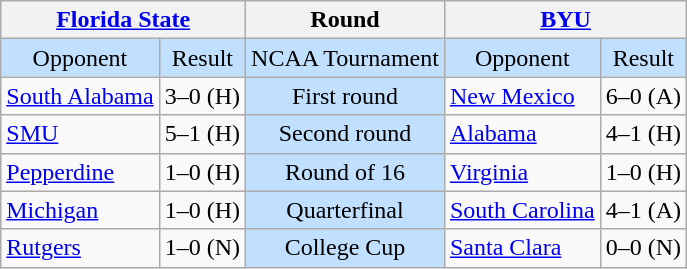<table class="wikitable" style="text-align: center;">
<tr>
<th colspan="2"><a href='#'>Florida State</a> </th>
<th>Round</th>
<th colspan="2"><a href='#'>BYU</a> </th>
</tr>
<tr bgcolor="#c1e0ff">
<td>Opponent</td>
<td>Result</td>
<td>NCAA Tournament</td>
<td>Opponent</td>
<td>Result</td>
</tr>
<tr>
<td align="left"><a href='#'>South Alabama</a> </td>
<td>3–0 (H)</td>
<td bgcolor="#c1e0ff">First round</td>
<td align="left"><a href='#'>New Mexico</a> </td>
<td>6–0 (A)</td>
</tr>
<tr>
<td align="left"><a href='#'>SMU</a> </td>
<td>5–1 (H)</td>
<td bgcolor="#c1e0ff">Second round</td>
<td align="left"><a href='#'>Alabama</a> </td>
<td>4–1 (H)</td>
</tr>
<tr>
<td align="left"><a href='#'>Pepperdine</a> </td>
<td>1–0 (H)</td>
<td bgcolor="#c1e0ff">Round of 16</td>
<td align="left"><a href='#'>Virginia</a> </td>
<td>1–0 (H)</td>
</tr>
<tr>
<td align="left"><a href='#'>Michigan</a> </td>
<td>1–0 (H)</td>
<td bgcolor="#c1e0ff">Quarterfinal</td>
<td align="left"><a href='#'>South Carolina</a> </td>
<td>4–1 (A)</td>
</tr>
<tr>
<td align="left"><a href='#'>Rutgers</a> </td>
<td>1–0 (N)</td>
<td bgcolor="#c1e0ff">College Cup</td>
<td align="left"><a href='#'>Santa Clara</a> </td>
<td>0–0  (N)</td>
</tr>
</table>
